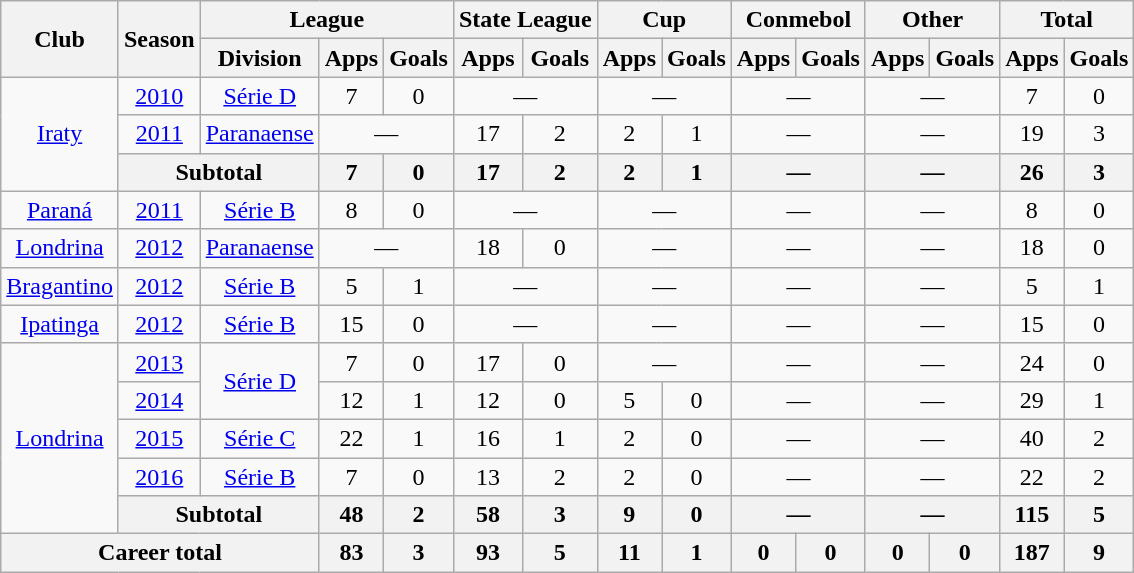<table class="wikitable" style="text-align: center;">
<tr>
<th rowspan="2">Club</th>
<th rowspan="2">Season</th>
<th colspan="3">League</th>
<th colspan="2">State League</th>
<th colspan="2">Cup</th>
<th colspan="2">Conmebol</th>
<th colspan="2">Other</th>
<th colspan="2">Total</th>
</tr>
<tr>
<th>Division</th>
<th>Apps</th>
<th>Goals</th>
<th>Apps</th>
<th>Goals</th>
<th>Apps</th>
<th>Goals</th>
<th>Apps</th>
<th>Goals</th>
<th>Apps</th>
<th>Goals</th>
<th>Apps</th>
<th>Goals</th>
</tr>
<tr>
<td rowspan=3 valign="center"><a href='#'>Iraty</a></td>
<td><a href='#'>2010</a></td>
<td><a href='#'>Série D</a></td>
<td>7</td>
<td>0</td>
<td colspan="2">—</td>
<td colspan="2">—</td>
<td colspan="2">—</td>
<td colspan="2">—</td>
<td>7</td>
<td>0</td>
</tr>
<tr>
<td><a href='#'>2011</a></td>
<td><a href='#'>Paranaense</a></td>
<td colspan="2">—</td>
<td>17</td>
<td>2</td>
<td>2</td>
<td>1</td>
<td colspan="2">—</td>
<td colspan="2">—</td>
<td>19</td>
<td>3</td>
</tr>
<tr>
<th colspan="2">Subtotal</th>
<th>7</th>
<th>0</th>
<th>17</th>
<th>2</th>
<th>2</th>
<th>1</th>
<th colspan="2">—</th>
<th colspan="2">—</th>
<th>26</th>
<th>3</th>
</tr>
<tr>
<td valign="center"><a href='#'>Paraná</a></td>
<td><a href='#'>2011</a></td>
<td><a href='#'>Série B</a></td>
<td>8</td>
<td>0</td>
<td colspan="2">—</td>
<td colspan="2">—</td>
<td colspan="2">—</td>
<td colspan="2">—</td>
<td>8</td>
<td>0</td>
</tr>
<tr>
<td valign="center"><a href='#'>Londrina</a></td>
<td><a href='#'>2012</a></td>
<td><a href='#'>Paranaense</a></td>
<td colspan="2">—</td>
<td>18</td>
<td>0</td>
<td colspan="2">—</td>
<td colspan="2">—</td>
<td colspan="2">—</td>
<td>18</td>
<td>0</td>
</tr>
<tr>
<td valign="center"><a href='#'>Bragantino</a></td>
<td><a href='#'>2012</a></td>
<td><a href='#'>Série B</a></td>
<td>5</td>
<td>1</td>
<td colspan="2">—</td>
<td colspan="2">—</td>
<td colspan="2">—</td>
<td colspan="2">—</td>
<td>5</td>
<td>1</td>
</tr>
<tr>
<td valign="center"><a href='#'>Ipatinga</a></td>
<td><a href='#'>2012</a></td>
<td><a href='#'>Série B</a></td>
<td>15</td>
<td>0</td>
<td colspan="2">—</td>
<td colspan="2">—</td>
<td colspan="2">—</td>
<td colspan="2">—</td>
<td>15</td>
<td>0</td>
</tr>
<tr>
<td rowspan=5 valign="center"><a href='#'>Londrina</a></td>
<td><a href='#'>2013</a></td>
<td rowspan=2><a href='#'>Série D</a></td>
<td>7</td>
<td>0</td>
<td>17</td>
<td>0</td>
<td colspan="2">—</td>
<td colspan="2">—</td>
<td colspan="2">—</td>
<td>24</td>
<td>0</td>
</tr>
<tr>
<td><a href='#'>2014</a></td>
<td>12</td>
<td>1</td>
<td>12</td>
<td>0</td>
<td>5</td>
<td>0</td>
<td colspan="2">—</td>
<td colspan="2">—</td>
<td>29</td>
<td>1</td>
</tr>
<tr>
<td><a href='#'>2015</a></td>
<td><a href='#'>Série C</a></td>
<td>22</td>
<td>1</td>
<td>16</td>
<td>1</td>
<td>2</td>
<td>0</td>
<td colspan="2">—</td>
<td colspan="2">—</td>
<td>40</td>
<td>2</td>
</tr>
<tr>
<td><a href='#'>2016</a></td>
<td><a href='#'>Série B</a></td>
<td>7</td>
<td>0</td>
<td>13</td>
<td>2</td>
<td>2</td>
<td>0</td>
<td colspan="2">—</td>
<td colspan="2">—</td>
<td>22</td>
<td>2</td>
</tr>
<tr>
<th colspan="2">Subtotal</th>
<th>48</th>
<th>2</th>
<th>58</th>
<th>3</th>
<th>9</th>
<th>0</th>
<th colspan="2">—</th>
<th colspan="2">—</th>
<th>115</th>
<th>5</th>
</tr>
<tr>
<th colspan="3"><strong>Career total</strong></th>
<th>83</th>
<th>3</th>
<th>93</th>
<th>5</th>
<th>11</th>
<th>1</th>
<th>0</th>
<th>0</th>
<th>0</th>
<th>0</th>
<th>187</th>
<th>9</th>
</tr>
</table>
